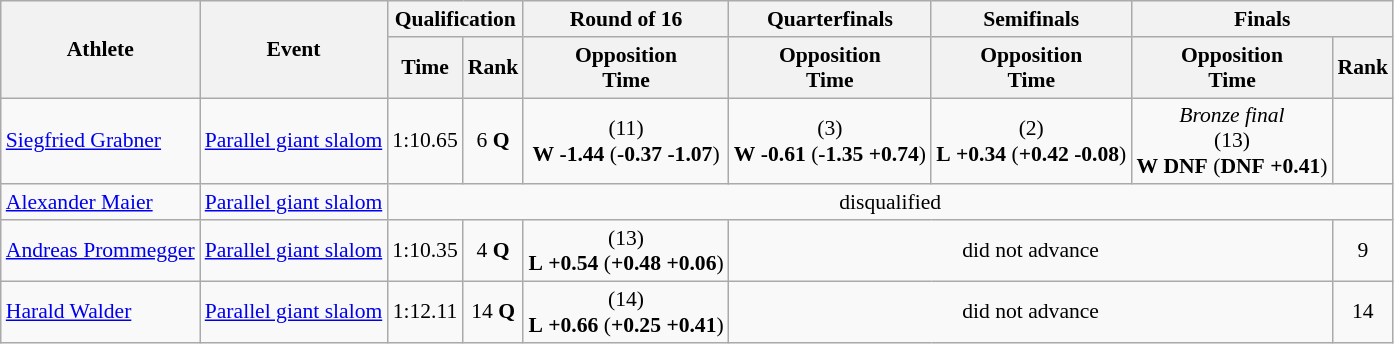<table class="wikitable" style="font-size:90%">
<tr>
<th rowspan="2">Athlete</th>
<th rowspan="2">Event</th>
<th colspan="2">Qualification</th>
<th>Round of 16</th>
<th>Quarterfinals</th>
<th>Semifinals</th>
<th colspan=2>Finals</th>
</tr>
<tr>
<th>Time</th>
<th>Rank</th>
<th>Opposition<br>Time</th>
<th>Opposition<br>Time</th>
<th>Opposition<br>Time</th>
<th>Opposition<br>Time</th>
<th>Rank</th>
</tr>
<tr>
<td><a href='#'>Siegfried Grabner</a></td>
<td><a href='#'>Parallel giant slalom</a></td>
<td align="center">1:10.65</td>
<td align="center">6 <strong>Q</strong></td>
<td align="center"> (11)<br><strong>W</strong> <strong>-1.44</strong> (<strong>-0.37</strong> <strong>-1.07</strong>)</td>
<td align="center"> (3)<br><strong>W</strong> <strong>-0.61</strong> (<strong>-1.35</strong> <strong>+0.74</strong>)</td>
<td align="center"> (2)<br><strong>L</strong> <strong>+0.34</strong> (<strong>+0.42</strong> <strong>-0.08</strong>)</td>
<td align="center"><em>Bronze final</em><br> (13)<br><strong>W</strong> <strong>DNF</strong> (<strong>DNF</strong> <strong>+0.41</strong>)</td>
<td align="center"></td>
</tr>
<tr>
<td><a href='#'>Alexander Maier</a></td>
<td><a href='#'>Parallel giant slalom</a></td>
<td colspan = 7 align="center">disqualified</td>
</tr>
<tr>
<td><a href='#'>Andreas Prommegger</a></td>
<td><a href='#'>Parallel giant slalom</a></td>
<td align="center">1:10.35</td>
<td align="center">4 <strong>Q</strong></td>
<td align="center"> (13)<br><strong>L</strong> <strong>+0.54</strong> (<strong>+0.48</strong> <strong>+0.06</strong>)</td>
<td colspan=3 align="center">did not advance</td>
<td align="center">9</td>
</tr>
<tr>
<td><a href='#'>Harald Walder</a></td>
<td><a href='#'>Parallel giant slalom</a></td>
<td align="center">1:12.11</td>
<td align="center">14 <strong>Q</strong></td>
<td align="center"> (14)<br><strong>L</strong> <strong>+0.66</strong> (<strong>+0.25</strong> <strong>+0.41</strong>)</td>
<td colspan=3 align="center">did not advance</td>
<td align="center">14</td>
</tr>
</table>
